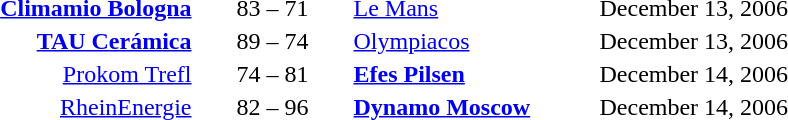<table style="text-align:center">
<tr>
<th width=160></th>
<th width=100></th>
<th width=160></th>
<th width=200></th>
</tr>
<tr>
<td align=right><strong><a href='#'>Climamio Bologna</a></strong> </td>
<td>83 – 71</td>
<td align=left> <a href='#'>Le Mans</a></td>
<td align=left>December 13, 2006</td>
</tr>
<tr>
<td align=right><strong><a href='#'>TAU Cerámica</a></strong> </td>
<td>89 – 74</td>
<td align=left> <a href='#'>Olympiacos</a></td>
<td align=left>December 13, 2006</td>
</tr>
<tr>
<td align=right><a href='#'>Prokom Trefl</a> </td>
<td>74 – 81</td>
<td align=left> <strong><a href='#'>Efes Pilsen</a></strong></td>
<td align=left>December 14, 2006</td>
</tr>
<tr>
<td align=right><a href='#'>RheinEnergie</a> </td>
<td>82 – 96</td>
<td align=left> <strong><a href='#'>Dynamo Moscow</a></strong></td>
<td align=left>December 14, 2006</td>
</tr>
</table>
